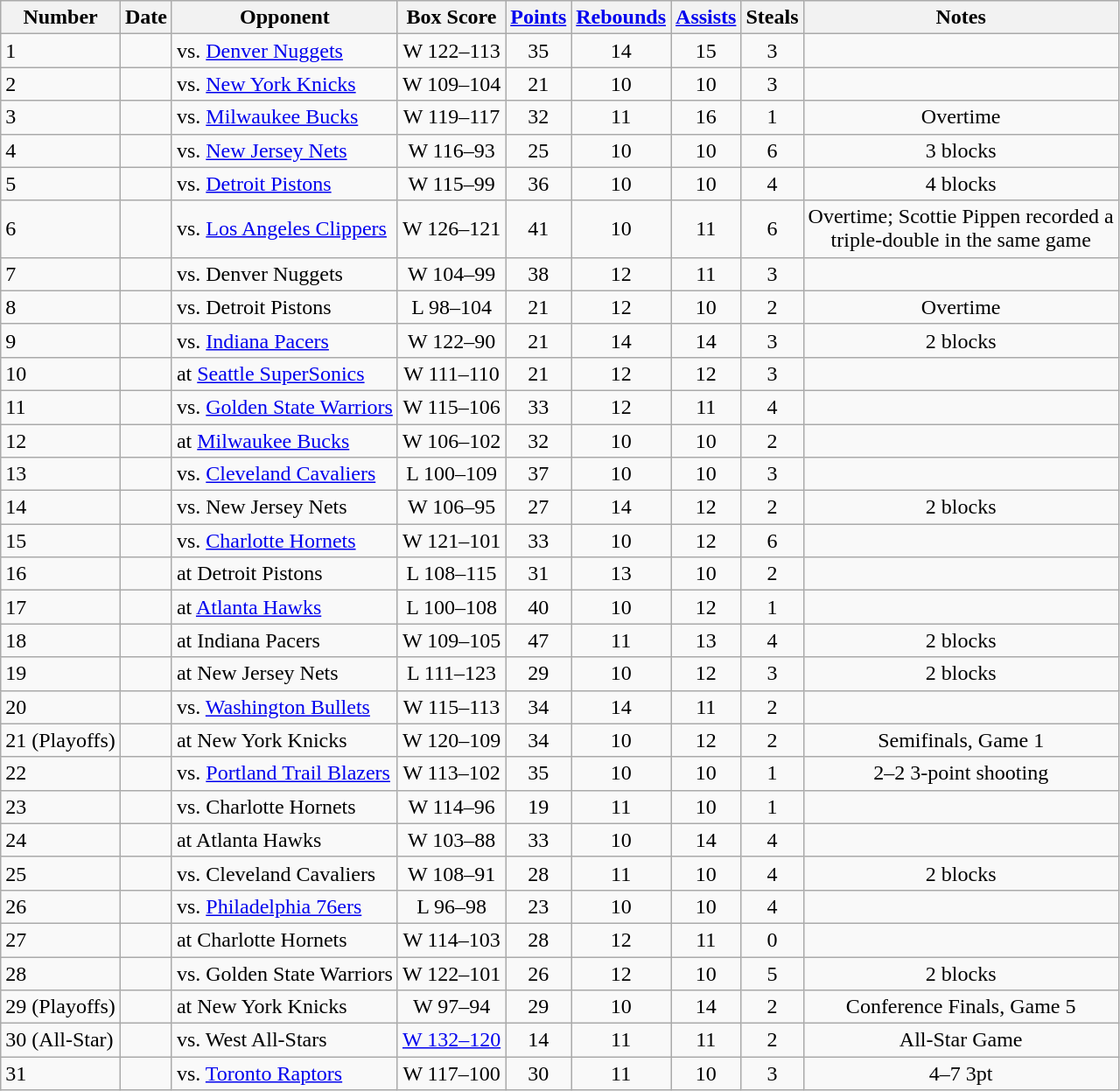<table class="wikitable sortable">
<tr>
<th>Number</th>
<th>Date</th>
<th>Opponent</th>
<th>Box Score</th>
<th><a href='#'>Points</a></th>
<th><a href='#'>Rebounds</a></th>
<th><a href='#'>Assists</a></th>
<th>Steals</th>
<th>Notes</th>
</tr>
<tr>
<td>1</td>
<td></td>
<td>vs. <a href='#'>Denver Nuggets</a></td>
<td align=center>W 122–113</td>
<td align=center>35</td>
<td align=center>14</td>
<td align=center>15</td>
<td align=center>3</td>
<td align=center></td>
</tr>
<tr>
<td>2</td>
<td></td>
<td>vs. <a href='#'>New York Knicks</a></td>
<td align=center>W 109–104</td>
<td align=center>21</td>
<td align=center>10</td>
<td align=center>10</td>
<td align=center>3</td>
<td align=center></td>
</tr>
<tr>
<td>3</td>
<td></td>
<td>vs. <a href='#'>Milwaukee Bucks</a></td>
<td align=center>W 119–117</td>
<td align=center>32</td>
<td align=center>11</td>
<td align=center>16</td>
<td align=center>1</td>
<td align=center>Overtime</td>
</tr>
<tr>
<td>4</td>
<td></td>
<td>vs. <a href='#'>New Jersey Nets</a></td>
<td align=center>W 116–93</td>
<td align=center>25</td>
<td align=center>10</td>
<td align=center>10</td>
<td align=center>6</td>
<td align=center>3 blocks</td>
</tr>
<tr>
<td>5</td>
<td></td>
<td>vs. <a href='#'>Detroit Pistons</a></td>
<td align=center>W 115–99</td>
<td align=center>36</td>
<td align=center>10</td>
<td align=center>10</td>
<td align=center>4</td>
<td align=center>4 blocks</td>
</tr>
<tr>
<td>6</td>
<td></td>
<td>vs. <a href='#'>Los Angeles Clippers</a></td>
<td align=center>W 126–121</td>
<td align=center>41</td>
<td align=center>10</td>
<td align=center>11</td>
<td align=center>6</td>
<td align=center>Overtime; Scottie Pippen recorded a <br> triple-double in the same game</td>
</tr>
<tr>
<td>7</td>
<td></td>
<td>vs. Denver Nuggets</td>
<td align=center>W 104–99</td>
<td align=center>38</td>
<td align=center>12</td>
<td align=center>11</td>
<td align=center>3</td>
<td align=center></td>
</tr>
<tr>
<td>8</td>
<td></td>
<td>vs. Detroit Pistons</td>
<td align=center>L 98–104</td>
<td align=center>21</td>
<td align=center>12</td>
<td align=center>10</td>
<td align=center>2</td>
<td align=center>Overtime</td>
</tr>
<tr>
<td>9</td>
<td></td>
<td>vs. <a href='#'>Indiana Pacers</a></td>
<td align=center>W 122–90</td>
<td align=center>21</td>
<td align=center>14</td>
<td align=center>14</td>
<td align=center>3</td>
<td align=center>2 blocks</td>
</tr>
<tr>
<td>10</td>
<td></td>
<td>at <a href='#'>Seattle SuperSonics</a></td>
<td align=center>W 111–110</td>
<td align=center>21</td>
<td align=center>12</td>
<td align=center>12</td>
<td align=center>3</td>
<td align=center></td>
</tr>
<tr>
<td>11</td>
<td></td>
<td>vs. <a href='#'>Golden State Warriors</a></td>
<td align=center>W 115–106</td>
<td align=center>33</td>
<td align=center>12</td>
<td align=center>11</td>
<td align=center>4</td>
<td align=center></td>
</tr>
<tr>
<td>12</td>
<td></td>
<td>at <a href='#'>Milwaukee Bucks</a></td>
<td align=center>W 106–102</td>
<td align=center>32</td>
<td align=center>10</td>
<td align=center>10</td>
<td align=center>2</td>
<td align=center></td>
</tr>
<tr>
<td>13</td>
<td></td>
<td>vs. <a href='#'>Cleveland Cavaliers</a></td>
<td align=center>L 100–109</td>
<td align=center>37</td>
<td align=center>10</td>
<td align=center>10</td>
<td align=center>3</td>
<td align=center></td>
</tr>
<tr>
<td>14</td>
<td></td>
<td>vs. New Jersey Nets</td>
<td align=center>W 106–95</td>
<td align=center>27</td>
<td align=center>14</td>
<td align=center>12</td>
<td align=center>2</td>
<td align=center>2 blocks</td>
</tr>
<tr>
<td>15</td>
<td></td>
<td>vs. <a href='#'>Charlotte Hornets</a></td>
<td align=center>W 121–101</td>
<td align=center>33</td>
<td align=center>10</td>
<td align=center>12</td>
<td align=center>6</td>
<td align=center></td>
</tr>
<tr>
<td>16</td>
<td></td>
<td>at Detroit Pistons</td>
<td align=center>L 108–115</td>
<td align=center>31</td>
<td align=center>13</td>
<td align=center>10</td>
<td align=center>2</td>
<td align=center></td>
</tr>
<tr>
<td>17</td>
<td></td>
<td>at <a href='#'>Atlanta Hawks</a></td>
<td align=center>L 100–108</td>
<td align=center>40</td>
<td align=center>10</td>
<td align=center>12</td>
<td align=center>1</td>
<td align=center></td>
</tr>
<tr>
<td>18</td>
<td></td>
<td>at Indiana Pacers</td>
<td align=center>W 109–105</td>
<td align=center>47</td>
<td align=center>11</td>
<td align=center>13</td>
<td align=center>4</td>
<td align=center>2 blocks</td>
</tr>
<tr>
<td>19</td>
<td></td>
<td>at New Jersey Nets</td>
<td align=center>L 111–123</td>
<td align=center>29</td>
<td align=center>10</td>
<td align=center>12</td>
<td align=center>3</td>
<td align=center>2 blocks</td>
</tr>
<tr>
<td>20</td>
<td></td>
<td>vs. <a href='#'>Washington Bullets</a></td>
<td align=center>W 115–113</td>
<td align=center>34</td>
<td align=center>14</td>
<td align=center>11</td>
<td align=center>2</td>
<td align=center></td>
</tr>
<tr>
<td>21 (Playoffs)</td>
<td></td>
<td>at New York Knicks</td>
<td align=center>W 120–109</td>
<td align=center>34</td>
<td align=center>10</td>
<td align=center>12</td>
<td align=center>2</td>
<td align=center>Semifinals, Game 1</td>
</tr>
<tr>
<td>22</td>
<td></td>
<td>vs. <a href='#'>Portland Trail Blazers</a></td>
<td align=center>W 113–102</td>
<td align=center>35</td>
<td align=center>10</td>
<td align=center>10</td>
<td align=center>1</td>
<td align=center>2–2 3-point shooting</td>
</tr>
<tr>
<td>23</td>
<td></td>
<td>vs. Charlotte Hornets</td>
<td align=center>W 114–96</td>
<td align=center>19</td>
<td align=center>11</td>
<td align=center>10</td>
<td align=center>1</td>
<td align=center></td>
</tr>
<tr>
<td>24</td>
<td></td>
<td>at Atlanta Hawks</td>
<td align=center>W 103–88</td>
<td align=center>33</td>
<td align=center>10</td>
<td align=center>14</td>
<td align=center>4</td>
<td align=center></td>
</tr>
<tr>
<td>25</td>
<td></td>
<td>vs. Cleveland Cavaliers</td>
<td align=center>W 108–91</td>
<td align=center>28</td>
<td align=center>11</td>
<td align=center>10</td>
<td align=center>4</td>
<td align=center>2 blocks</td>
</tr>
<tr>
<td>26</td>
<td></td>
<td>vs. <a href='#'>Philadelphia 76ers</a></td>
<td align=center>L 96–98</td>
<td align=center>23</td>
<td align=center>10</td>
<td align=center>10</td>
<td align=center>4</td>
<td align=center></td>
</tr>
<tr>
<td>27</td>
<td></td>
<td>at Charlotte Hornets</td>
<td align=center>W 114–103</td>
<td align=center>28</td>
<td align=center>12</td>
<td align=center>11</td>
<td align=center>0</td>
<td align=center></td>
</tr>
<tr>
<td>28</td>
<td></td>
<td>vs. Golden State Warriors</td>
<td align=center>W 122–101</td>
<td align=center>26</td>
<td align=center>12</td>
<td align=center>10</td>
<td align=center>5</td>
<td align=center>2 blocks</td>
</tr>
<tr>
<td>29 (Playoffs)</td>
<td></td>
<td>at New York Knicks</td>
<td align=center>W 97–94</td>
<td align=center>29</td>
<td align=center>10</td>
<td align=center>14</td>
<td align=center>2</td>
<td align=center>Conference Finals, Game 5</td>
</tr>
<tr>
<td>30 (All-Star)</td>
<td></td>
<td>vs. West All-Stars</td>
<td align=center><a href='#'>W 132–120</a></td>
<td align=center>14</td>
<td align=center>11</td>
<td align=center>11</td>
<td align=center>2</td>
<td align=center>All-Star Game</td>
</tr>
<tr>
<td>31</td>
<td></td>
<td>vs. <a href='#'>Toronto Raptors</a></td>
<td align=center>W 117–100</td>
<td align=center>30</td>
<td align=center>11</td>
<td align=center>10</td>
<td align=center>3</td>
<td align=center>4–7 3pt</td>
</tr>
</table>
